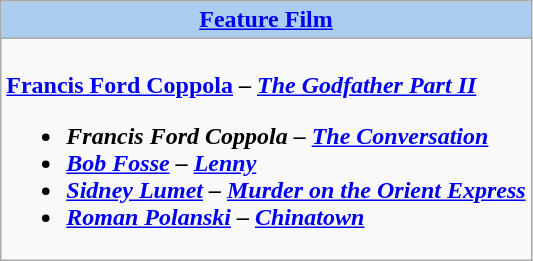<table class=wikitable style="width="100%">
<tr>
<th colspan="2" style="background:#abcdef;"><a href='#'>Feature Film</a></th>
</tr>
<tr>
<td colspan="2" style="vertical-align:top;"><br><strong><a href='#'>Francis Ford Coppola</a> – <em><a href='#'>The Godfather Part II</a><strong><em><ul><li>Francis Ford Coppola – </em><a href='#'>The Conversation</a><em></li><li><a href='#'>Bob Fosse</a> – </em><a href='#'>Lenny</a><em></li><li><a href='#'>Sidney Lumet</a> – </em><a href='#'>Murder on the Orient Express</a><em></li><li><a href='#'>Roman Polanski</a> – </em><a href='#'>Chinatown</a><em></li></ul></td>
</tr>
</table>
